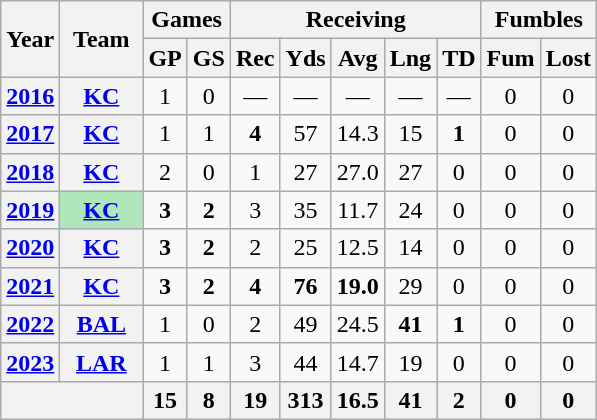<table class="wikitable" style="text-align: center;">
<tr>
<th rowspan="2">Year</th>
<th rowspan="2">Team</th>
<th colspan="2">Games</th>
<th colspan="5">Receiving</th>
<th colspan="2">Fumbles</th>
</tr>
<tr>
<th>GP</th>
<th>GS</th>
<th>Rec</th>
<th>Yds</th>
<th>Avg</th>
<th>Lng</th>
<th>TD</th>
<th>Fum</th>
<th>Lost</th>
</tr>
<tr>
<th><a href='#'>2016</a></th>
<th><a href='#'>KC</a></th>
<td>1</td>
<td>0</td>
<td>—</td>
<td>—</td>
<td>—</td>
<td>—</td>
<td>—</td>
<td>0</td>
<td>0</td>
</tr>
<tr>
<th><a href='#'>2017</a></th>
<th><a href='#'>KC</a></th>
<td>1</td>
<td>1</td>
<td><strong>4</strong></td>
<td>57</td>
<td>14.3</td>
<td>15</td>
<td><strong>1</strong></td>
<td>0</td>
<td>0</td>
</tr>
<tr>
<th><a href='#'>2018</a></th>
<th><a href='#'>KC</a></th>
<td>2</td>
<td>0</td>
<td>1</td>
<td>27</td>
<td>27.0</td>
<td>27</td>
<td>0</td>
<td>0</td>
<td>0</td>
</tr>
<tr>
<th><a href='#'>2019</a></th>
<th style="background:#afe6ba; width:3em;"><a href='#'>KC</a></th>
<td><strong>3</strong></td>
<td><strong>2</strong></td>
<td>3</td>
<td>35</td>
<td>11.7</td>
<td>24</td>
<td>0</td>
<td>0</td>
<td>0</td>
</tr>
<tr>
<th><a href='#'>2020</a></th>
<th><a href='#'>KC</a></th>
<td><strong>3</strong></td>
<td><strong>2</strong></td>
<td>2</td>
<td>25</td>
<td>12.5</td>
<td>14</td>
<td>0</td>
<td>0</td>
<td>0</td>
</tr>
<tr>
<th><a href='#'>2021</a></th>
<th><a href='#'>KC</a></th>
<td><strong>3</strong></td>
<td><strong>2</strong></td>
<td><strong>4</strong></td>
<td><strong>76</strong></td>
<td><strong>19.0</strong></td>
<td>29</td>
<td>0</td>
<td>0</td>
<td>0</td>
</tr>
<tr>
<th><a href='#'>2022</a></th>
<th><a href='#'>BAL</a></th>
<td>1</td>
<td>0</td>
<td>2</td>
<td>49</td>
<td>24.5</td>
<td><strong>41</strong></td>
<td><strong>1</strong></td>
<td>0</td>
<td>0</td>
</tr>
<tr>
<th><a href='#'>2023</a></th>
<th><a href='#'>LAR</a></th>
<td>1</td>
<td>1</td>
<td>3</td>
<td>44</td>
<td>14.7</td>
<td>19</td>
<td>0</td>
<td>0</td>
<td>0</td>
</tr>
<tr>
<th colspan="2"></th>
<th>15</th>
<th>8</th>
<th>19</th>
<th>313</th>
<th>16.5</th>
<th>41</th>
<th><strong>2</strong></th>
<th>0</th>
<th>0</th>
</tr>
</table>
